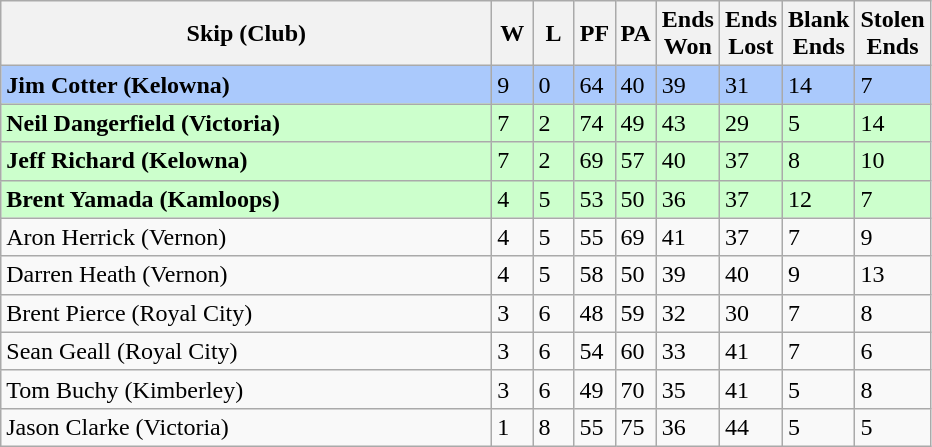<table class="wikitable">
<tr>
<th bgcolor="#efefef" width="320">Skip (Club)</th>
<th bgcolor="#efefef" width="20">W</th>
<th bgcolor="#efefef" width="20">L</th>
<th bgcolor="#efefef" width="20">PF</th>
<th bgcolor="#efefef" width="20">PA</th>
<th bgcolor="#efefef" width="20">Ends <br> Won</th>
<th bgcolor="#efefef" width="20">Ends <br> Lost</th>
<th bgcolor="#efefef" width="20">Blank <br> Ends</th>
<th bgcolor="#efefef" width="20">Stolen <br> Ends</th>
</tr>
<tr bgcolor="#aac9fc">
<td><strong>Jim Cotter  (Kelowna)</strong></td>
<td>9</td>
<td>0</td>
<td>64</td>
<td>40</td>
<td>39</td>
<td>31</td>
<td>14</td>
<td>7</td>
</tr>
<tr bgcolor="#ccffcc">
<td><strong>Neil Dangerfield (Victoria)</strong></td>
<td>7</td>
<td>2</td>
<td>74</td>
<td>49</td>
<td>43</td>
<td>29</td>
<td>5</td>
<td>14</td>
</tr>
<tr bgcolor="#ccffcc">
<td><strong>Jeff Richard  (Kelowna)</strong></td>
<td>7</td>
<td>2</td>
<td>69</td>
<td>57</td>
<td>40</td>
<td>37</td>
<td>8</td>
<td>10</td>
</tr>
<tr bgcolor="#ccffcc">
<td><strong>Brent Yamada (Kamloops)</strong></td>
<td>4</td>
<td>5</td>
<td>53</td>
<td>50</td>
<td>36</td>
<td>37</td>
<td>12</td>
<td>7</td>
</tr>
<tr>
<td>Aron Herrick   (Vernon)</td>
<td>4</td>
<td>5</td>
<td>55</td>
<td>69</td>
<td>41</td>
<td>37</td>
<td>7</td>
<td>9</td>
</tr>
<tr>
<td>Darren Heath (Vernon)</td>
<td>4</td>
<td>5</td>
<td>58</td>
<td>50</td>
<td>39</td>
<td>40</td>
<td>9</td>
<td>13</td>
</tr>
<tr>
<td>Brent Pierce (Royal City)</td>
<td>3</td>
<td>6</td>
<td>48</td>
<td>59</td>
<td>32</td>
<td>30</td>
<td>7</td>
<td>8</td>
</tr>
<tr>
<td>Sean Geall (Royal City)</td>
<td>3</td>
<td>6</td>
<td>54</td>
<td>60</td>
<td>33</td>
<td>41</td>
<td>7</td>
<td>6</td>
</tr>
<tr>
<td>Tom Buchy (Kimberley)</td>
<td>3</td>
<td>6</td>
<td>49</td>
<td>70</td>
<td>35</td>
<td>41</td>
<td>5</td>
<td>8</td>
</tr>
<tr>
<td>Jason Clarke (Victoria)</td>
<td>1</td>
<td>8</td>
<td>55</td>
<td>75</td>
<td>36</td>
<td>44</td>
<td>5</td>
<td>5</td>
</tr>
</table>
